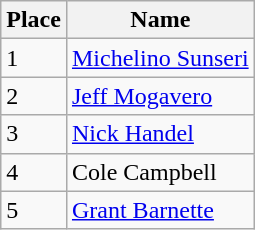<table class="wikitable">
<tr>
<th>Place</th>
<th>Name</th>
</tr>
<tr>
<td>1</td>
<td> <a href='#'>Michelino Sunseri</a></td>
</tr>
<tr>
<td>2</td>
<td> <a href='#'>Jeff Mogavero</a></td>
</tr>
<tr>
<td>3</td>
<td> <a href='#'>Nick Handel</a></td>
</tr>
<tr>
<td>4</td>
<td> Cole Campbell</td>
</tr>
<tr>
<td>5</td>
<td> <a href='#'>Grant Barnette</a></td>
</tr>
</table>
